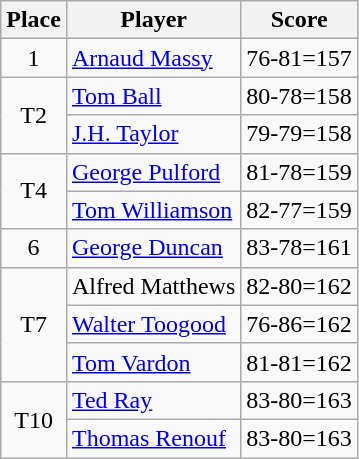<table class=wikitable>
<tr>
<th>Place</th>
<th>Player</th>
<th>Score</th>
</tr>
<tr>
<td align=center>1</td>
<td> <a href='#'>Arnaud Massy</a></td>
<td>76-81=157</td>
</tr>
<tr>
<td rowspan=2 align=center>T2</td>
<td> <a href='#'>Tom Ball</a></td>
<td>80-78=158</td>
</tr>
<tr>
<td> <a href='#'>J.H. Taylor</a></td>
<td>79-79=158</td>
</tr>
<tr>
<td rowspan=2 align=center>T4</td>
<td> <a href='#'>George Pulford</a></td>
<td>81-78=159</td>
</tr>
<tr>
<td> <a href='#'>Tom Williamson</a></td>
<td>82-77=159</td>
</tr>
<tr>
<td align=center>6</td>
<td> <a href='#'>George Duncan</a></td>
<td>83-78=161</td>
</tr>
<tr>
<td rowspan=3 align=center>T7</td>
<td> Alfred Matthews</td>
<td>82-80=162</td>
</tr>
<tr>
<td> <a href='#'>Walter Toogood</a></td>
<td>76-86=162</td>
</tr>
<tr>
<td> <a href='#'>Tom Vardon</a></td>
<td>81-81=162</td>
</tr>
<tr>
<td rowspan=2 align=center>T10</td>
<td> <a href='#'>Ted Ray</a></td>
<td>83-80=163</td>
</tr>
<tr>
<td> <a href='#'>Thomas Renouf</a></td>
<td>83-80=163</td>
</tr>
</table>
